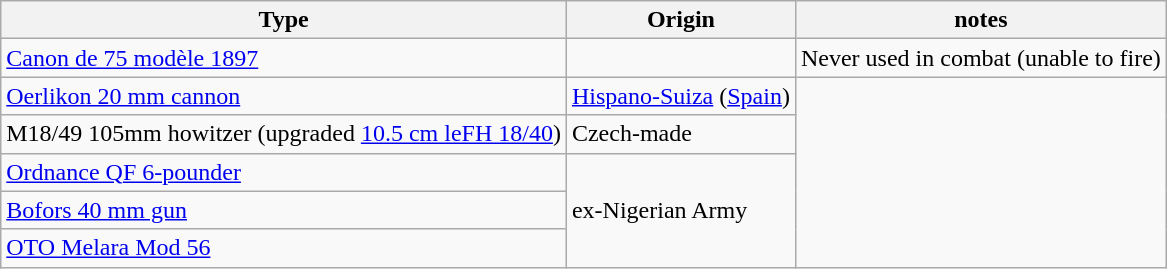<table class="wikitable">
<tr>
<th>Type</th>
<th>Origin</th>
<th>notes</th>
</tr>
<tr>
<td><a href='#'>Canon de 75 modèle 1897</a></td>
<td></td>
<td>Never used in combat (unable to fire)</td>
</tr>
<tr>
<td><a href='#'>Oerlikon 20 mm cannon</a></td>
<td><a href='#'>Hispano-Suiza</a> (<a href='#'>Spain</a>)</td>
<td rowspan="5"></td>
</tr>
<tr>
<td>M18/49 105mm howitzer (upgraded <a href='#'>10.5 cm leFH 18/40</a>)</td>
<td>Czech-made</td>
</tr>
<tr>
<td><a href='#'>Ordnance QF 6-pounder</a></td>
<td rowspan="3">ex-Nigerian Army</td>
</tr>
<tr>
<td><a href='#'>Bofors 40 mm gun</a></td>
</tr>
<tr>
<td><a href='#'>OTO Melara Mod 56</a></td>
</tr>
</table>
